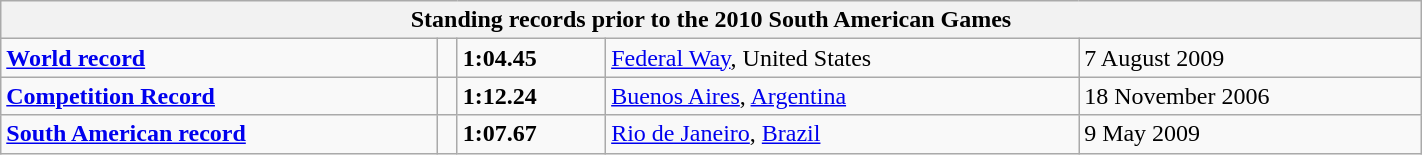<table class="wikitable" width=75%>
<tr>
<th colspan="5">Standing records prior to the 2010 South American Games</th>
</tr>
<tr>
<td><strong><a href='#'>World record</a></strong></td>
<td></td>
<td><strong>1:04.45</strong></td>
<td><a href='#'>Federal Way</a>, United States</td>
<td>7 August 2009</td>
</tr>
<tr>
<td><strong><a href='#'>Competition Record</a></strong></td>
<td></td>
<td><strong>1:12.24</strong></td>
<td><a href='#'>Buenos Aires</a>, <a href='#'>Argentina</a></td>
<td>18 November 2006</td>
</tr>
<tr>
<td><strong><a href='#'>South American record</a></strong></td>
<td></td>
<td><strong>1:07.67</strong></td>
<td><a href='#'>Rio de Janeiro</a>, <a href='#'>Brazil</a></td>
<td>9 May 2009</td>
</tr>
</table>
